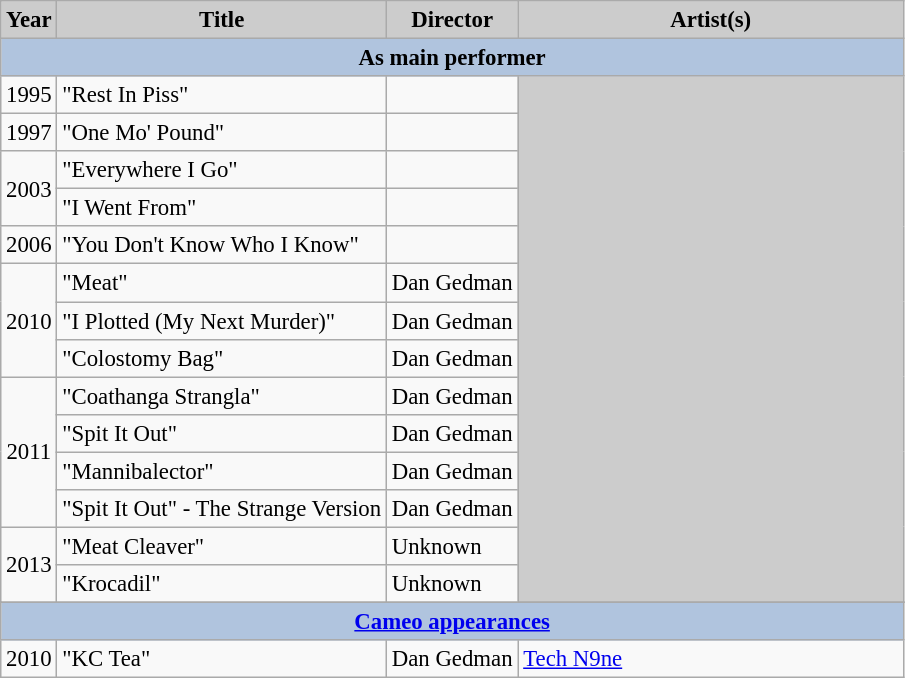<table class="wikitable" style="font-size:95%">
<tr style="text-align:center;">
<th style="background:#ccc;">Year</th>
<th style="background:#ccc;">Title</th>
<th style="background:#ccc;">Director</th>
<th style="background:#ccc;width:250px">Artist(s)</th>
</tr>
<tr style="text-align:center;">
<th colspan="5" style="background:#B0C4DE;">As main performer</th>
</tr>
<tr>
<td style="text-align:center;">1995</td>
<td>"Rest In Piss"</td>
<td></td>
<td rowspan="14" style="background:#ccc"></td>
</tr>
<tr>
<td style="text-align:center;">1997</td>
<td>"One Mo' Pound"</td>
<td></td>
</tr>
<tr>
<td rowspan="2" style="text-align:center;">2003</td>
<td>"Everywhere I Go"</td>
<td></td>
</tr>
<tr>
<td>"I Went From"</td>
<td></td>
</tr>
<tr>
<td style="text-align:center;">2006</td>
<td>"You Don't Know Who I Know"</td>
<td></td>
</tr>
<tr>
<td rowspan="3" style="text-align:center;">2010</td>
<td>"Meat"</td>
<td>Dan Gedman</td>
</tr>
<tr>
<td>"I Plotted (My Next Murder)"</td>
<td>Dan Gedman</td>
</tr>
<tr>
<td>"Colostomy Bag"</td>
<td>Dan Gedman</td>
</tr>
<tr>
<td rowspan="4" style="text-align:center;">2011</td>
<td>"Coathanga Strangla"</td>
<td>Dan Gedman</td>
</tr>
<tr>
<td>"Spit It Out"</td>
<td>Dan Gedman</td>
</tr>
<tr>
<td>"Mannibalector"</td>
<td>Dan Gedman</td>
</tr>
<tr>
<td>"Spit It Out" - The Strange Version</td>
<td>Dan Gedman</td>
</tr>
<tr>
<td rowspan="2" style="text-align:center;">2013</td>
<td>"Meat Cleaver"</td>
<td>Unknown</td>
</tr>
<tr>
<td>"Krocadil"</td>
<td>Unknown</td>
</tr>
<tr style="text-align:center;">
</tr>
<tr style="text-align:center;">
<th colspan="5" style="background:#B0C4DE;"><a href='#'>Cameo appearances</a></th>
</tr>
<tr>
<td style="text-align:center;">2010</td>
<td>"KC Tea"</td>
<td>Dan Gedman</td>
<td><a href='#'>Tech N9ne</a></td>
</tr>
</table>
